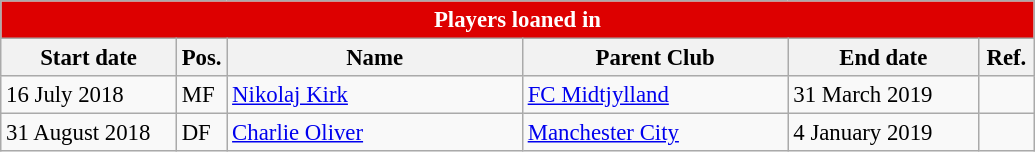<table class="wikitable" style="font-size:95%;">
<tr>
<th colspan="6" style="background:#d00; color:white; text-align:center;">Players loaned in</th>
</tr>
<tr>
<th style="width:110px;">Start date</th>
<th style="width:25px;">Pos.</th>
<th style="width:190px;">Name</th>
<th style="width:170px;">Parent Club</th>
<th style="width:120px;">End date</th>
<th style="width:30px;">Ref.</th>
</tr>
<tr>
<td>16 July 2018</td>
<td>MF</td>
<td> <a href='#'>Nikolaj Kirk</a></td>
<td> <a href='#'>FC Midtjylland</a></td>
<td>31 March 2019</td>
<td></td>
</tr>
<tr>
<td>31 August 2018</td>
<td>DF</td>
<td> <a href='#'>Charlie Oliver</a></td>
<td> <a href='#'>Manchester City</a></td>
<td>4 January 2019</td>
<td></td>
</tr>
</table>
